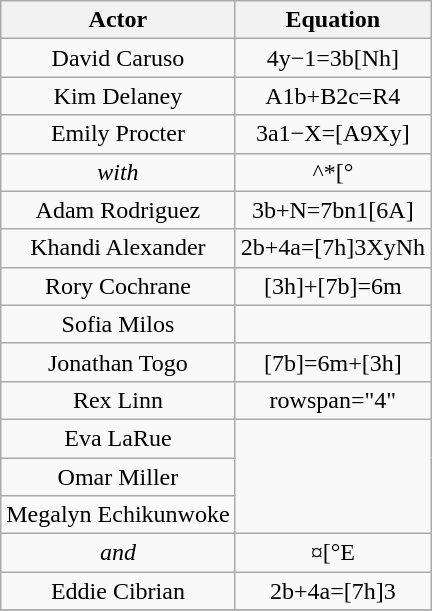<table class="wikitable plainrowheaders" style="text-align:center;">
<tr>
<th scope="col">Actor</th>
<th scope="col">Equation</th>
</tr>
<tr>
<td>David Caruso</td>
<td>4y−1=3b[Nh]</td>
</tr>
<tr>
<td>Kim Delaney</td>
<td>A1b+B2c=R4</td>
</tr>
<tr>
<td>Emily Procter</td>
<td>3a1−X=[A9Xy]</td>
</tr>
<tr>
<td><em>with</em></td>
<td>^*[°</td>
</tr>
<tr>
<td>Adam Rodriguez</td>
<td>3b+N=7bn1[6A]</td>
</tr>
<tr>
<td>Khandi Alexander</td>
<td>2b+4a=[7h]3XyNh</td>
</tr>
<tr>
<td>Rory Cochrane</td>
<td>[3h]+[7b]=6m</td>
</tr>
<tr>
<td>Sofia Milos</td>
<td></td>
</tr>
<tr>
<td>Jonathan Togo</td>
<td>[7b]=6m+[3h]</td>
</tr>
<tr>
<td>Rex Linn</td>
<td>rowspan="4" </td>
</tr>
<tr>
<td>Eva LaRue</td>
</tr>
<tr>
<td>Omar Miller</td>
</tr>
<tr>
<td>Megalyn Echikunwoke</td>
</tr>
<tr>
<td><em>and</em></td>
<td>¤[°E</td>
</tr>
<tr>
<td>Eddie Cibrian</td>
<td>2b+4a=[7h]3</td>
</tr>
<tr>
</tr>
</table>
